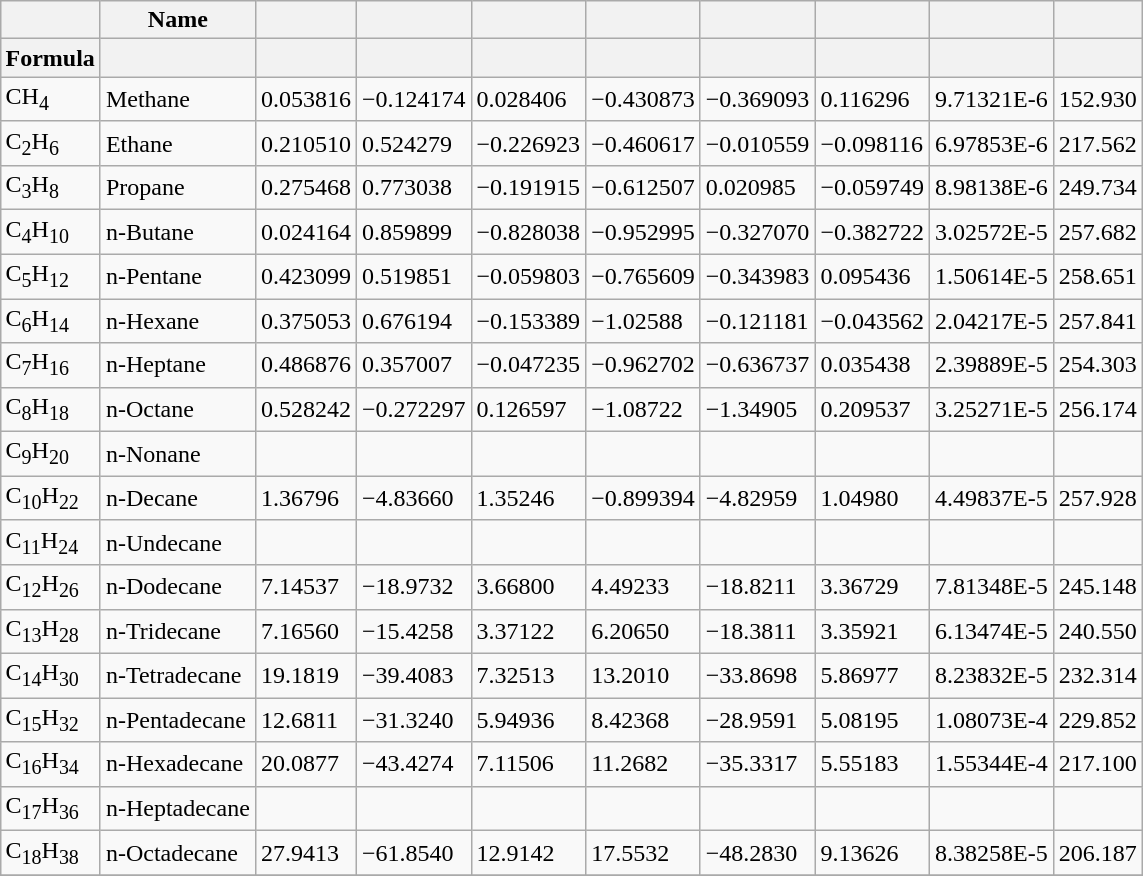<table class="wikitable collapsible collapsed" align="right">
<tr>
<th></th>
<th>Name</th>
<th></th>
<th></th>
<th></th>
<th></th>
<th></th>
<th></th>
<th></th>
<th></th>
</tr>
<tr>
<th>Formula</th>
<th></th>
<th></th>
<th></th>
<th></th>
<th></th>
<th></th>
<th></th>
<th></th>
<th></th>
</tr>
<tr>
<td>CH<sub>4</sub></td>
<td>Methane</td>
<td>0.053816</td>
<td>−0.124174</td>
<td>0.028406</td>
<td>−0.430873</td>
<td>−0.369093</td>
<td>0.116296</td>
<td>9.71321E-6</td>
<td>152.930</td>
</tr>
<tr>
<td>C<sub>2</sub>H<sub>6</sub></td>
<td>Ethane</td>
<td>0.210510</td>
<td>0.524279</td>
<td>−0.226923</td>
<td>−0.460617</td>
<td>−0.010559</td>
<td>−0.098116</td>
<td>6.97853E-6</td>
<td>217.562</td>
</tr>
<tr>
<td>C<sub>3</sub>H<sub>8</sub></td>
<td>Propane</td>
<td>0.275468</td>
<td>0.773038</td>
<td>−0.191915</td>
<td>−0.612507</td>
<td>0.020985</td>
<td>−0.059749</td>
<td>8.98138E-6</td>
<td>249.734</td>
</tr>
<tr>
<td>C<sub>4</sub>H<sub>10</sub></td>
<td>n-Butane</td>
<td>0.024164</td>
<td>0.859899</td>
<td>−0.828038</td>
<td>−0.952995</td>
<td>−0.327070</td>
<td>−0.382722</td>
<td>3.02572E-5</td>
<td>257.682</td>
</tr>
<tr>
<td>C<sub>5</sub>H<sub>12</sub></td>
<td>n-Pentane</td>
<td>0.423099</td>
<td>0.519851</td>
<td>−0.059803</td>
<td>−0.765609</td>
<td>−0.343983</td>
<td>0.095436</td>
<td>1.50614E-5</td>
<td>258.651</td>
</tr>
<tr>
<td>C<sub>6</sub>H<sub>14</sub></td>
<td>n-Hexane</td>
<td>0.375053</td>
<td>0.676194</td>
<td>−0.153389</td>
<td>−1.02588</td>
<td>−0.121181</td>
<td>−0.043562</td>
<td>2.04217E-5</td>
<td>257.841</td>
</tr>
<tr>
<td>C<sub>7</sub>H<sub>16</sub></td>
<td>n-Heptane</td>
<td>0.486876</td>
<td>0.357007</td>
<td>−0.047235</td>
<td>−0.962702</td>
<td>−0.636737</td>
<td>0.035438</td>
<td>2.39889E-5</td>
<td>254.303</td>
</tr>
<tr>
<td>C<sub>8</sub>H<sub>18</sub></td>
<td>n-Octane</td>
<td>0.528242</td>
<td>−0.272297</td>
<td>0.126597</td>
<td>−1.08722</td>
<td>−1.34905</td>
<td>0.209537</td>
<td>3.25271E-5</td>
<td>256.174</td>
</tr>
<tr>
<td>C<sub>9</sub>H<sub>20</sub></td>
<td>n-Nonane</td>
<td></td>
<td></td>
<td></td>
<td></td>
<td></td>
<td></td>
<td></td>
<td></td>
</tr>
<tr>
<td>C<sub>10</sub>H<sub>22</sub></td>
<td>n-Decane</td>
<td>1.36796</td>
<td>−4.83660</td>
<td>1.35246</td>
<td>−0.899394</td>
<td>−4.82959</td>
<td>1.04980</td>
<td>4.49837E-5</td>
<td>257.928</td>
</tr>
<tr>
<td>C<sub>11</sub>H<sub>24</sub></td>
<td>n-Undecane</td>
<td></td>
<td></td>
<td></td>
<td></td>
<td></td>
<td></td>
<td></td>
<td></td>
</tr>
<tr>
<td>C<sub>12</sub>H<sub>26</sub></td>
<td>n-Dodecane</td>
<td>7.14537</td>
<td>−18.9732</td>
<td>3.66800</td>
<td>4.49233</td>
<td>−18.8211</td>
<td>3.36729</td>
<td>7.81348E-5</td>
<td>245.148</td>
</tr>
<tr>
<td>C<sub>13</sub>H<sub>28</sub></td>
<td>n-Tridecane</td>
<td>7.16560</td>
<td>−15.4258</td>
<td>3.37122</td>
<td>6.20650</td>
<td>−18.3811</td>
<td>3.35921</td>
<td>6.13474E-5</td>
<td>240.550</td>
</tr>
<tr>
<td>C<sub>14</sub>H<sub>30</sub></td>
<td>n-Tetradecane</td>
<td>19.1819</td>
<td>−39.4083</td>
<td>7.32513</td>
<td>13.2010</td>
<td>−33.8698</td>
<td>5.86977</td>
<td>8.23832E-5</td>
<td>232.314</td>
</tr>
<tr>
<td>C<sub>15</sub>H<sub>32</sub></td>
<td>n-Pentadecane</td>
<td>12.6811</td>
<td>−31.3240</td>
<td>5.94936</td>
<td>8.42368</td>
<td>−28.9591</td>
<td>5.08195</td>
<td>1.08073E-4</td>
<td>229.852</td>
</tr>
<tr>
<td>C<sub>16</sub>H<sub>34</sub></td>
<td>n-Hexadecane</td>
<td>20.0877</td>
<td>−43.4274</td>
<td>7.11506</td>
<td>11.2682</td>
<td>−35.3317</td>
<td>5.55183</td>
<td>1.55344E-4</td>
<td>217.100</td>
</tr>
<tr>
<td>C<sub>17</sub>H<sub>36</sub></td>
<td>n-Heptadecane</td>
<td></td>
<td></td>
<td></td>
<td></td>
<td></td>
<td></td>
<td></td>
<td></td>
</tr>
<tr>
<td>C<sub>18</sub>H<sub>38</sub></td>
<td>n-Octadecane</td>
<td>27.9413</td>
<td>−61.8540</td>
<td>12.9142</td>
<td>17.5532</td>
<td>−48.2830</td>
<td>9.13626</td>
<td>8.38258E-5</td>
<td>206.187</td>
</tr>
<tr>
</tr>
</table>
